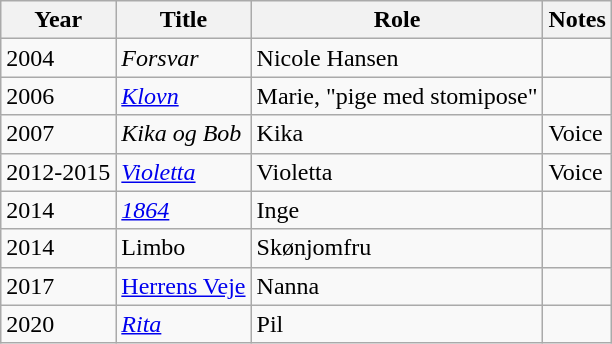<table class="wikitable">
<tr>
<th>Year</th>
<th>Title</th>
<th>Role</th>
<th>Notes</th>
</tr>
<tr>
<td>2004</td>
<td><em>Forsvar</em></td>
<td>Nicole Hansen</td>
<td></td>
</tr>
<tr>
<td>2006</td>
<td><em><a href='#'>Klovn</a></em></td>
<td>Marie, "pige med stomipose"</td>
<td></td>
</tr>
<tr>
<td>2007</td>
<td><em>Kika og Bob</em></td>
<td>Kika</td>
<td>Voice</td>
</tr>
<tr>
<td>2012-2015</td>
<td><em><a href='#'>Violetta</a></em></td>
<td>Violetta</td>
<td>Voice</td>
</tr>
<tr>
<td>2014</td>
<td><em><a href='#'>1864</a></em></td>
<td>Inge</td>
<td></td>
</tr>
<tr>
<td>2014</td>
<td>Limbo</td>
<td>Skønjomfru</td>
<td></td>
</tr>
<tr>
<td>2017</td>
<td><a href='#'>Herrens Veje</a></td>
<td>Nanna</td>
<td></td>
</tr>
<tr>
<td>2020</td>
<td><em><a href='#'>Rita</a></em></td>
<td>Pil</td>
<td></td>
</tr>
</table>
